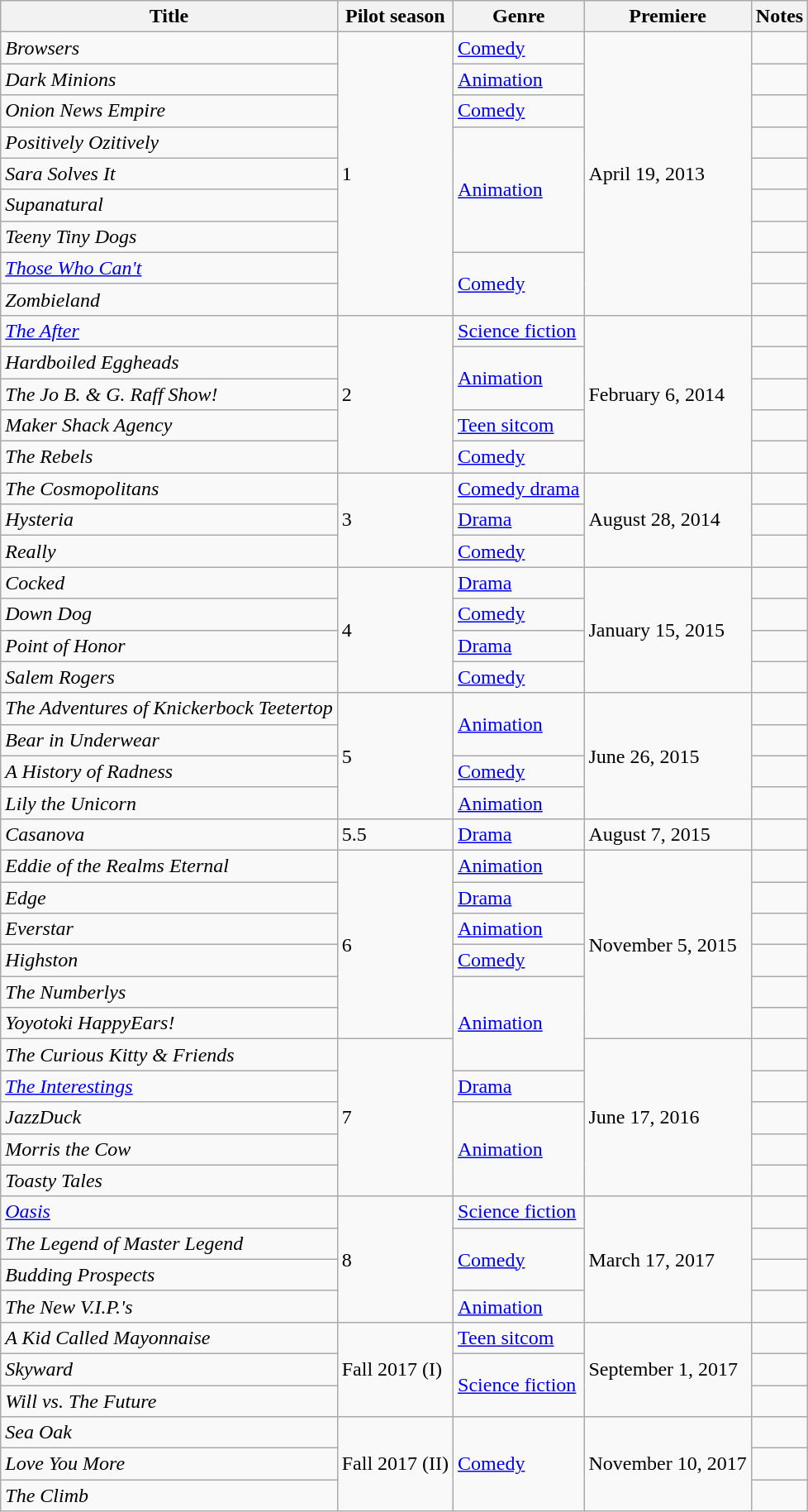<table class="wikitable sortable mw-collapsible autocollapse"">
<tr>
<th>Title</th>
<th>Pilot season</th>
<th>Genre</th>
<th>Premiere</th>
<th>Notes</th>
</tr>
<tr>
<td><em>Browsers</em></td>
<td rowspan="9">1</td>
<td><a href='#'>Comedy</a></td>
<td rowspan="9">April 19, 2013</td>
<td></td>
</tr>
<tr>
<td><em>Dark Minions</em></td>
<td><a href='#'>Animation</a></td>
<td></td>
</tr>
<tr>
<td><em>Onion News Empire</em></td>
<td><a href='#'>Comedy</a></td>
<td></td>
</tr>
<tr>
<td><em>Positively Ozitively</em></td>
<td rowspan="4"><a href='#'>Animation</a></td>
<td></td>
</tr>
<tr>
<td><em>Sara Solves It</em></td>
<td></td>
</tr>
<tr>
<td><em>Supanatural</em></td>
<td></td>
</tr>
<tr>
<td><em>Teeny Tiny Dogs</em></td>
<td></td>
</tr>
<tr>
<td><em><a href='#'>Those Who Can't</a></em></td>
<td rowspan="2"><a href='#'>Comedy</a></td>
<td></td>
</tr>
<tr>
<td><em>Zombieland</em></td>
<td></td>
</tr>
<tr>
<td><em><a href='#'>The After</a></em></td>
<td rowspan="5">2</td>
<td><a href='#'>Science fiction</a></td>
<td rowspan="5">February 6, 2014</td>
<td></td>
</tr>
<tr>
<td><em>Hardboiled Eggheads</em></td>
<td rowspan="2"><a href='#'>Animation</a></td>
<td></td>
</tr>
<tr>
<td><em>The Jo B. & G. Raff Show!</em></td>
<td></td>
</tr>
<tr>
<td><em>Maker Shack Agency</em></td>
<td><a href='#'>Teen sitcom</a></td>
<td></td>
</tr>
<tr>
<td><em>The Rebels</em></td>
<td><a href='#'>Comedy</a></td>
<td></td>
</tr>
<tr>
<td><em>The Cosmopolitans</em></td>
<td rowspan="3">3</td>
<td><a href='#'>Comedy drama</a></td>
<td rowspan="3">August 28, 2014</td>
<td></td>
</tr>
<tr>
<td><em>Hysteria</em></td>
<td><a href='#'>Drama</a></td>
<td></td>
</tr>
<tr>
<td><em>Really</em></td>
<td><a href='#'>Comedy</a></td>
<td></td>
</tr>
<tr>
<td><em>Cocked</em></td>
<td rowspan="4">4</td>
<td><a href='#'>Drama</a></td>
<td rowspan="4">January 15, 2015</td>
<td></td>
</tr>
<tr>
<td><em>Down Dog</em></td>
<td><a href='#'>Comedy</a></td>
<td></td>
</tr>
<tr>
<td><em>Point of Honor</em></td>
<td><a href='#'>Drama</a></td>
<td></td>
</tr>
<tr>
<td><em>Salem Rogers</em></td>
<td><a href='#'>Comedy</a></td>
<td></td>
</tr>
<tr>
<td><em>The Adventures of Knickerbock Teetertop</em></td>
<td rowspan="4">5</td>
<td rowspan="2"><a href='#'>Animation</a></td>
<td rowspan="4">June 26, 2015</td>
<td></td>
</tr>
<tr>
<td><em>Bear in Underwear</em></td>
<td></td>
</tr>
<tr>
<td><em>A History of Radness</em></td>
<td><a href='#'>Comedy</a></td>
<td></td>
</tr>
<tr>
<td><em>Lily the Unicorn</em></td>
<td><a href='#'>Animation</a></td>
<td></td>
</tr>
<tr>
<td><em>Casanova</em></td>
<td>5.5</td>
<td><a href='#'>Drama</a></td>
<td>August 7, 2015</td>
<td></td>
</tr>
<tr>
<td><em>Eddie of the Realms Eternal</em></td>
<td rowspan="6">6</td>
<td><a href='#'>Animation</a></td>
<td rowspan="6">November 5, 2015</td>
<td></td>
</tr>
<tr>
<td><em>Edge</em></td>
<td><a href='#'>Drama</a></td>
<td></td>
</tr>
<tr>
<td><em>Everstar</em></td>
<td><a href='#'>Animation</a></td>
<td></td>
</tr>
<tr>
<td><em>Highston</em></td>
<td><a href='#'>Comedy</a></td>
<td></td>
</tr>
<tr>
<td><em>The Numberlys</em></td>
<td rowspan="3"><a href='#'>Animation</a></td>
<td></td>
</tr>
<tr>
<td><em>Yoyotoki HappyEars!</em></td>
<td></td>
</tr>
<tr>
<td><em>The Curious Kitty & Friends</em></td>
<td rowspan="5">7</td>
<td rowspan="5">June 17, 2016</td>
<td></td>
</tr>
<tr>
<td><em><a href='#'>The Interestings</a></em></td>
<td><a href='#'>Drama</a></td>
<td></td>
</tr>
<tr>
<td><em>JazzDuck</em></td>
<td rowspan="3"><a href='#'>Animation</a></td>
<td></td>
</tr>
<tr>
<td><em>Morris the Cow</em></td>
<td></td>
</tr>
<tr>
<td><em>Toasty Tales</em></td>
<td></td>
</tr>
<tr>
<td><em><a href='#'>Oasis</a></em></td>
<td rowspan="4">8</td>
<td><a href='#'>Science fiction</a></td>
<td rowspan="4">March 17, 2017</td>
<td></td>
</tr>
<tr>
<td><em>The Legend of Master Legend</em></td>
<td rowspan="2"><a href='#'>Comedy</a></td>
<td></td>
</tr>
<tr>
<td><em>Budding Prospects</em></td>
<td></td>
</tr>
<tr>
<td><em>The New V.I.P.'s</em></td>
<td><a href='#'>Animation</a></td>
<td></td>
</tr>
<tr>
<td><em>A Kid Called Mayonnaise</em></td>
<td rowspan="3">Fall 2017 (I)</td>
<td><a href='#'>Teen sitcom</a></td>
<td rowspan="3">September 1, 2017</td>
<td></td>
</tr>
<tr>
<td><em>Skyward</em></td>
<td rowspan="2"><a href='#'>Science fiction</a></td>
<td></td>
</tr>
<tr>
<td><em>Will vs. The Future</em></td>
<td></td>
</tr>
<tr>
<td><em>Sea Oak</em></td>
<td rowspan="3">Fall 2017 (II)</td>
<td rowspan="3"><a href='#'>Comedy</a></td>
<td rowspan="3">November 10, 2017</td>
<td></td>
</tr>
<tr>
<td><em>Love You More</em></td>
<td></td>
</tr>
<tr>
<td><em>The Climb</em></td>
<td></td>
</tr>
</table>
